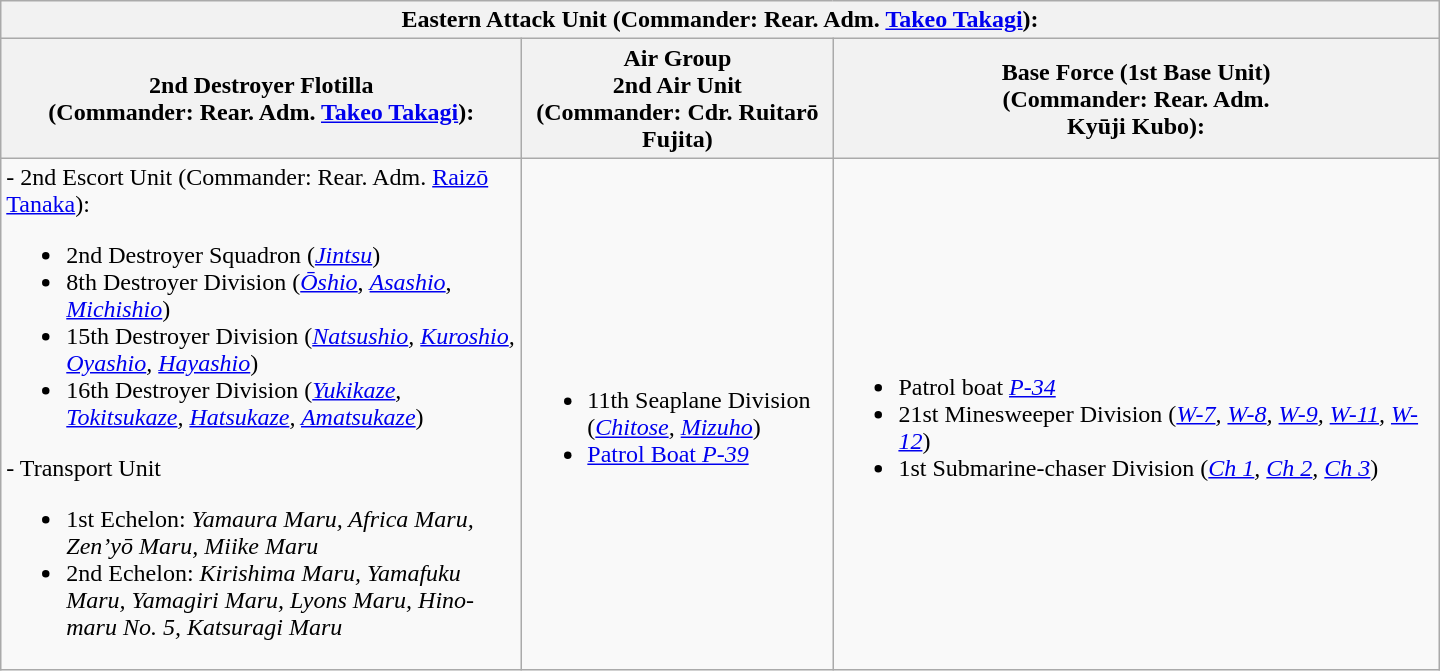<table class="wikitable" style="width: 960px">
<tr>
<th colspan="3">Eastern Attack Unit (Commander: Rear. Adm. <a href='#'>Takeo Takagi</a>):</th>
</tr>
<tr>
<th>2nd Destroyer Flotilla<br>(Commander: Rear. Adm. <a href='#'>Takeo Takagi</a>):</th>
<th><strong>Air Group</strong><br>2nd Air Unit<br>(Commander: Cdr. Ruitarō Fujita)</th>
<th><strong>Base Force</strong> (1st Base Unit)<br>(Commander: Rear. Adm.<br>Kyūji Kubo):</th>
</tr>
<tr>
<td style="width: 340px">- 2nd Escort Unit (Commander: Rear. Adm. <a href='#'>Raizō Tanaka</a>):<br><ul><li>2nd Destroyer Squadron (<a href='#'><em>Jintsu</em></a>)</li><li>8th Destroyer Division (<a href='#'><em>Ōshio</em></a>, <a href='#'><em>Asashio</em></a>, <a href='#'><em>Michishio</em></a>)</li><li>15th Destroyer Division (<em><a href='#'>Natsushio</a>, <a href='#'>Kuroshio</a>, <a href='#'>Oyashio</a>, <a href='#'>Hayashio</a></em>)</li><li>16th Destroyer Division (<em><a href='#'>Yukikaze</a>, <a href='#'>Tokitsukaze</a>, <a href='#'>Hatsukaze</a>, <a href='#'>Amatsukaze</a></em>)</li></ul>- Transport Unit<ul><li>1st Echelon: <em>Yamaura Maru, Africa Maru, Zen’yō Maru, Miike Maru</em></li><li>2nd Echelon: <em>Kirishima Maru, Yamafuku Maru, Yamagiri Maru, Lyons Maru, Hino-maru No. 5, Katsuragi Maru</em></li></ul></td>
<td style="width: 200px"><br><ul><li>11th Seaplane Division (<a href='#'><em>Chitose</em></a><em>,</em> <a href='#'><em>Mizuho</em></a>)</li><li><a href='#'>Patrol Boat <em>P-39</em></a></li></ul></td>
<td><br><ul><li>Patrol boat <em><a href='#'>P-34</a></em></li><li>21st Minesweeper Division (<em><a href='#'>W-7</a>, <a href='#'>W-8</a>, <a href='#'>W-9</a>, <a href='#'>W-11</a>, <a href='#'>W-12</a></em>)</li><li>1st Submarine-chaser Division (<a href='#'><em>Ch 1</em></a><em>, <a href='#'>Ch 2</a>, <a href='#'>Ch 3</a></em>)</li></ul></td>
</tr>
</table>
